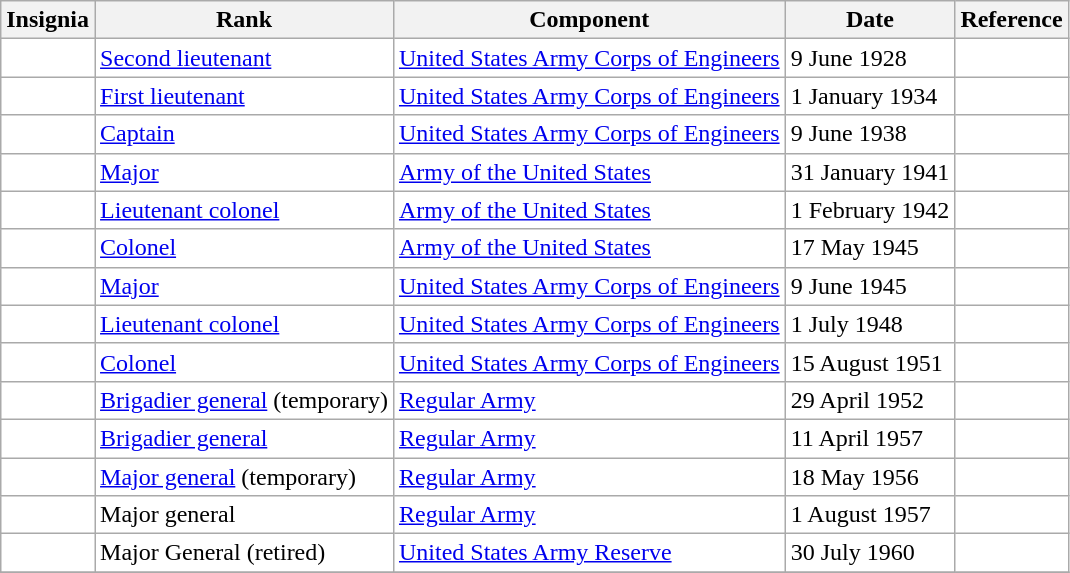<table class="wikitable" style="background:white">
<tr>
<th>Insignia</th>
<th>Rank</th>
<th>Component</th>
<th>Date</th>
<th>Reference</th>
</tr>
<tr>
<td align="center"></td>
<td><a href='#'>Second lieutenant</a></td>
<td><a href='#'>United States Army Corps of Engineers</a></td>
<td>9 June 1928</td>
<td></td>
</tr>
<tr>
<td align="center"></td>
<td><a href='#'>First lieutenant</a></td>
<td><a href='#'>United States Army Corps of Engineers</a></td>
<td>1 January 1934</td>
<td></td>
</tr>
<tr>
<td align="center"></td>
<td><a href='#'>Captain</a></td>
<td><a href='#'>United States Army Corps of Engineers</a></td>
<td>9 June 1938</td>
<td></td>
</tr>
<tr>
<td align="center"></td>
<td><a href='#'>Major</a></td>
<td><a href='#'>Army of the United States</a></td>
<td>31 January 1941</td>
<td></td>
</tr>
<tr>
<td align="center"></td>
<td><a href='#'>Lieutenant colonel</a></td>
<td><a href='#'>Army of the United States</a></td>
<td>1 February 1942</td>
<td></td>
</tr>
<tr>
<td align="center"></td>
<td><a href='#'>Colonel</a></td>
<td><a href='#'>Army of the United States</a></td>
<td>17 May 1945</td>
<td></td>
</tr>
<tr>
<td align="center"></td>
<td><a href='#'>Major</a></td>
<td><a href='#'>United States Army Corps of Engineers</a></td>
<td>9 June 1945</td>
<td></td>
</tr>
<tr>
<td align="center"></td>
<td><a href='#'>Lieutenant colonel</a></td>
<td><a href='#'>United States Army Corps of Engineers</a></td>
<td>1 July 1948</td>
<td></td>
</tr>
<tr>
<td align="center"></td>
<td><a href='#'>Colonel</a></td>
<td><a href='#'>United States Army Corps of Engineers</a></td>
<td>15 August 1951</td>
<td></td>
</tr>
<tr>
<td align="center"></td>
<td><a href='#'>Brigadier general</a> (temporary)</td>
<td><a href='#'>Regular Army</a></td>
<td>29 April 1952</td>
<td></td>
</tr>
<tr>
<td align="center"></td>
<td><a href='#'>Brigadier general</a></td>
<td><a href='#'>Regular Army</a></td>
<td>11 April 1957</td>
<td></td>
</tr>
<tr>
<td align="center"></td>
<td><a href='#'>Major general</a> (temporary)</td>
<td><a href='#'>Regular Army</a></td>
<td>18 May 1956</td>
<td></td>
</tr>
<tr>
<td align="center"></td>
<td>Major general</td>
<td><a href='#'>Regular Army</a></td>
<td>1 August 1957</td>
<td></td>
</tr>
<tr>
<td align="center"></td>
<td>Major General (retired)</td>
<td><a href='#'>United States Army Reserve</a></td>
<td>30 July 1960</td>
<td></td>
</tr>
<tr>
</tr>
</table>
